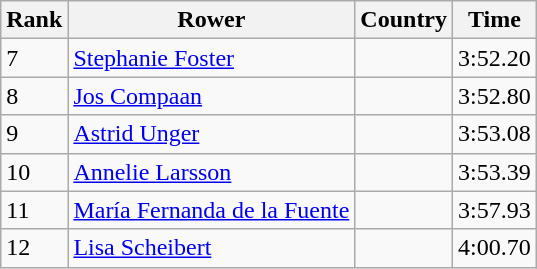<table class="wikitable">
<tr>
<th>Rank</th>
<th>Rower</th>
<th>Country</th>
<th>Time</th>
</tr>
<tr>
<td>7</td>
<td><a href='#'>Stephanie Foster</a></td>
<td></td>
<td>3:52.20</td>
</tr>
<tr>
<td>8</td>
<td><a href='#'>Jos Compaan</a></td>
<td></td>
<td>3:52.80</td>
</tr>
<tr>
<td>9</td>
<td><a href='#'>Astrid Unger</a></td>
<td></td>
<td>3:53.08</td>
</tr>
<tr>
<td>10</td>
<td><a href='#'>Annelie Larsson</a></td>
<td></td>
<td>3:53.39</td>
</tr>
<tr>
<td>11</td>
<td><a href='#'>María Fernanda de la Fuente</a></td>
<td></td>
<td>3:57.93</td>
</tr>
<tr>
<td>12</td>
<td><a href='#'>Lisa Scheibert</a></td>
<td></td>
<td>4:00.70</td>
</tr>
</table>
